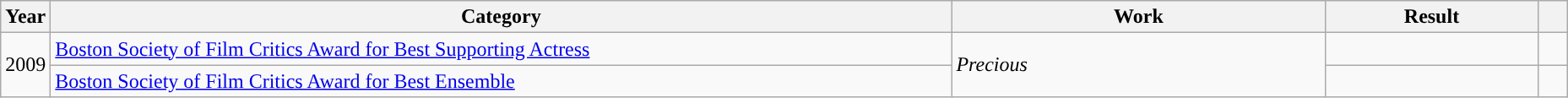<table class="wikitable">
<tr>
<th scope="col" style="width:1em;">Year</th>
<th scope="col" style="width:44em;">Category</th>
<th scope="col" style="width:18em;">Work</th>
<th scope="col" style="width:10em;">Result</th>
<th class="unsortable" style="width:1em;"></th>
</tr>
<tr>
<td rowspan="2">2009</td>
<td><a href='#'>Boston Society of Film Critics Award for Best Supporting Actress</a></td>
<td rowspan="2"><em>Precious</em></td>
<td></td>
<td></td>
</tr>
<tr>
<td><a href='#'>Boston Society of Film Critics Award for Best Ensemble</a> </td>
<td></td>
<td></td>
</tr>
</table>
